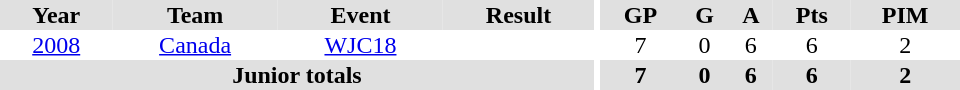<table border="0" cellpadding="1" cellspacing="0" ID="Table3" style="text-align:center; width:40em">
<tr ALIGN="center" bgcolor="#e0e0e0">
<th>Year</th>
<th>Team</th>
<th>Event</th>
<th>Result</th>
<th rowspan="99" bgcolor="#ffffff"></th>
<th>GP</th>
<th>G</th>
<th>A</th>
<th>Pts</th>
<th>PIM</th>
</tr>
<tr>
<td><a href='#'>2008</a></td>
<td><a href='#'>Canada</a></td>
<td><a href='#'>WJC18</a></td>
<td></td>
<td>7</td>
<td>0</td>
<td>6</td>
<td>6</td>
<td>2</td>
</tr>
<tr bgcolor="#e0e0e0">
<th colspan="4">Junior totals</th>
<th>7</th>
<th>0</th>
<th>6</th>
<th>6</th>
<th>2</th>
</tr>
</table>
